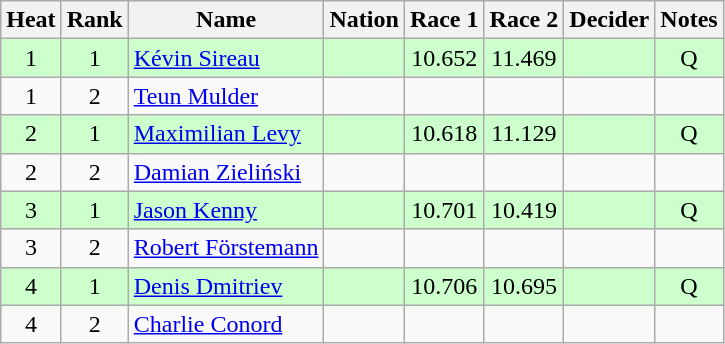<table class="wikitable sortable" style="text-align:center">
<tr>
<th>Heat</th>
<th>Rank</th>
<th>Name</th>
<th>Nation</th>
<th>Race 1</th>
<th>Race 2</th>
<th>Decider</th>
<th>Notes</th>
</tr>
<tr style="background: #ccffcc;">
<td>1</td>
<td>1</td>
<td align=left><a href='#'>Kévin Sireau</a></td>
<td align=left></td>
<td>10.652</td>
<td>11.469</td>
<td></td>
<td>Q</td>
</tr>
<tr>
<td>1</td>
<td>2</td>
<td align=left><a href='#'>Teun Mulder</a></td>
<td align=left></td>
<td></td>
<td></td>
<td></td>
<td></td>
</tr>
<tr style="background: #ccffcc;">
<td>2</td>
<td>1</td>
<td align=left><a href='#'>Maximilian Levy</a></td>
<td align=left></td>
<td>10.618</td>
<td>11.129</td>
<td></td>
<td>Q</td>
</tr>
<tr>
<td>2</td>
<td>2</td>
<td align=left><a href='#'>Damian Zieliński</a></td>
<td align=left></td>
<td></td>
<td></td>
<td></td>
<td></td>
</tr>
<tr style="background: #ccffcc;">
<td>3</td>
<td>1</td>
<td align=left><a href='#'>Jason Kenny</a></td>
<td align=left></td>
<td>10.701</td>
<td>10.419</td>
<td></td>
<td>Q</td>
</tr>
<tr>
<td>3</td>
<td>2</td>
<td align=left><a href='#'>Robert Förstemann</a></td>
<td align=left></td>
<td></td>
<td></td>
<td></td>
<td></td>
</tr>
<tr style="background: #ccffcc;">
<td>4</td>
<td>1</td>
<td align=left><a href='#'>Denis Dmitriev</a></td>
<td align=left></td>
<td>10.706</td>
<td>10.695</td>
<td></td>
<td>Q</td>
</tr>
<tr>
<td>4</td>
<td>2</td>
<td align=left><a href='#'>Charlie Conord</a></td>
<td align=left></td>
<td></td>
<td></td>
<td></td>
<td></td>
</tr>
</table>
